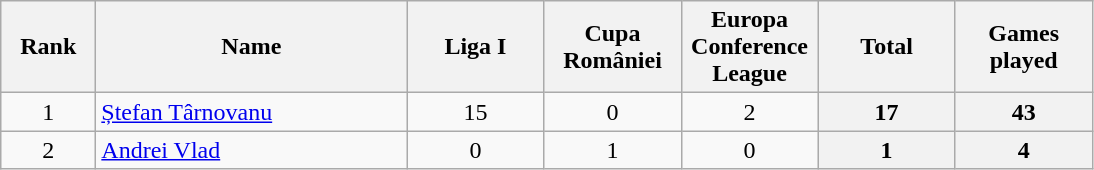<table class="wikitable" style="text-align:center;">
<tr>
<th style="width:56px;">Rank</th>
<th style="width:200px;">Name</th>
<th style="width:84px;">Liga I</th>
<th style="width:84px;">Cupa României</th>
<th style="width:84px;">Europa Conference League</th>
<th style="width:84px;">Total</th>
<th style="width:84px;">Games played</th>
</tr>
<tr>
<td>1</td>
<td align="left"> <a href='#'>Ștefan Târnovanu</a></td>
<td>15</td>
<td>0</td>
<td>2</td>
<th>17</th>
<th>43</th>
</tr>
<tr>
<td>2</td>
<td align="left"> <a href='#'>Andrei Vlad</a></td>
<td>0</td>
<td>1</td>
<td>0</td>
<th>1</th>
<th>4</th>
</tr>
</table>
